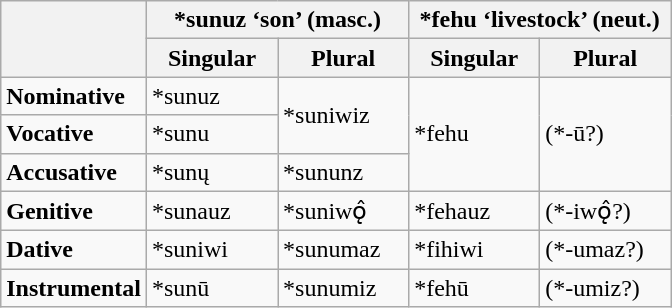<table class="wikitable">
<tr>
<th rowspan="2"></th>
<th style="text-align:center;" colspan="2">*sunuz ‘son’ (masc.)</th>
<th style="text-align:center;" colspan="2">*fehu ‘livestock’ (neut.)</th>
</tr>
<tr>
<th width="80px"><strong>Singular</strong></th>
<th width="80px"><strong>Plural</strong></th>
<th width="80px"><strong>Singular</strong></th>
<th width="80px"><strong>Plural</strong></th>
</tr>
<tr>
<td><strong>Nominative</strong></td>
<td>*sunuz</td>
<td rowspan="2">*suniwiz</td>
<td rowspan="3">*fehu</td>
<td rowspan="3">(*-ū?)</td>
</tr>
<tr>
<td><strong>Vocative</strong></td>
<td>*sunu</td>
</tr>
<tr>
<td><strong>Accusative</strong></td>
<td>*sunų</td>
<td>*sununz</td>
</tr>
<tr>
<td><strong>Genitive</strong></td>
<td>*sunauz</td>
<td>*suniwǫ̂</td>
<td>*fehauz</td>
<td>(*-iwǫ̂?)</td>
</tr>
<tr>
<td><strong>Dative</strong></td>
<td>*suniwi</td>
<td>*sunumaz</td>
<td>*fihiwi</td>
<td>(*-umaz?)</td>
</tr>
<tr>
<td><strong>Instrumental</strong></td>
<td>*sunū</td>
<td>*sunumiz</td>
<td>*fehū</td>
<td>(*-umiz?)</td>
</tr>
</table>
